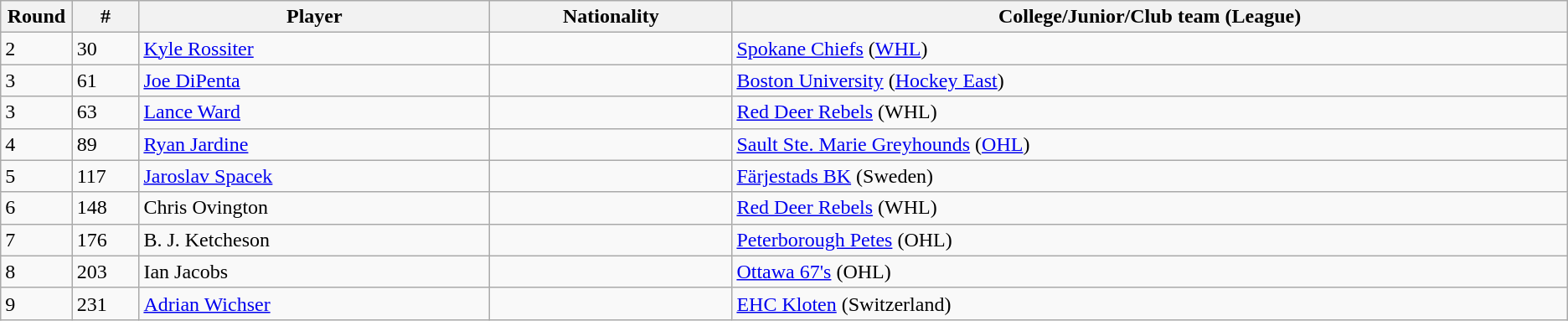<table class="wikitable">
<tr align="center">
<th bgcolor="#DDDDFF" width="4.0%">Round</th>
<th bgcolor="#DDDDFF" width="4.0%">#</th>
<th bgcolor="#DDDDFF" width="21.0%">Player</th>
<th bgcolor="#DDDDFF" width="14.5%">Nationality</th>
<th bgcolor="#DDDDFF" width="50.0%">College/Junior/Club team (League)</th>
</tr>
<tr>
<td>2</td>
<td>30</td>
<td><a href='#'>Kyle Rossiter</a></td>
<td></td>
<td><a href='#'>Spokane Chiefs</a> (<a href='#'>WHL</a>)</td>
</tr>
<tr>
<td>3</td>
<td>61</td>
<td><a href='#'>Joe DiPenta</a></td>
<td></td>
<td><a href='#'>Boston University</a> (<a href='#'>Hockey East</a>)</td>
</tr>
<tr>
<td>3</td>
<td>63</td>
<td><a href='#'>Lance Ward</a></td>
<td></td>
<td><a href='#'>Red Deer Rebels</a> (WHL)</td>
</tr>
<tr>
<td>4</td>
<td>89</td>
<td><a href='#'>Ryan Jardine</a></td>
<td></td>
<td><a href='#'>Sault Ste. Marie Greyhounds</a> (<a href='#'>OHL</a>)</td>
</tr>
<tr>
<td>5</td>
<td>117</td>
<td><a href='#'>Jaroslav Spacek</a></td>
<td></td>
<td><a href='#'>Färjestads BK</a> (Sweden)</td>
</tr>
<tr>
<td>6</td>
<td>148</td>
<td>Chris Ovington</td>
<td></td>
<td><a href='#'>Red Deer Rebels</a> (WHL)</td>
</tr>
<tr>
<td>7</td>
<td>176</td>
<td>B. J. Ketcheson</td>
<td></td>
<td><a href='#'>Peterborough Petes</a> (OHL)</td>
</tr>
<tr>
<td>8</td>
<td>203</td>
<td>Ian Jacobs</td>
<td></td>
<td><a href='#'>Ottawa 67's</a> (OHL)</td>
</tr>
<tr>
<td>9</td>
<td>231</td>
<td><a href='#'>Adrian Wichser</a></td>
<td></td>
<td><a href='#'>EHC Kloten</a> (Switzerland)</td>
</tr>
</table>
